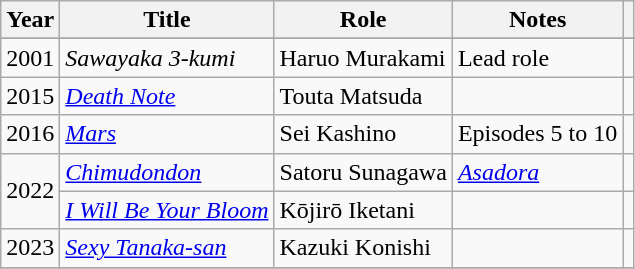<table class="wikitable">
<tr>
<th>Year</th>
<th>Title</th>
<th>Role</th>
<th>Notes</th>
<th></th>
</tr>
<tr>
</tr>
<tr>
<td>2001</td>
<td><em>Sawayaka 3-kumi</em></td>
<td>Haruo Murakami</td>
<td>Lead role</td>
<td></td>
</tr>
<tr>
<td>2015</td>
<td><em><a href='#'>Death Note</a></em></td>
<td>Touta Matsuda</td>
<td></td>
<td></td>
</tr>
<tr>
<td>2016</td>
<td><em><a href='#'>Mars</a></em></td>
<td>Sei Kashino</td>
<td>Episodes 5 to 10</td>
<td></td>
</tr>
<tr>
<td rowspan="2">2022</td>
<td><em><a href='#'>Chimudondon</a></em></td>
<td>Satoru Sunagawa</td>
<td><em><a href='#'>Asadora</a></em></td>
<td></td>
</tr>
<tr>
<td><em><a href='#'>I Will Be Your Bloom</a></em></td>
<td>Kōjirō Iketani</td>
<td></td>
<td></td>
</tr>
<tr>
<td>2023</td>
<td><em><a href='#'>Sexy Tanaka-san</a></em></td>
<td>Kazuki Konishi</td>
<td></td>
<td></td>
</tr>
<tr>
</tr>
</table>
